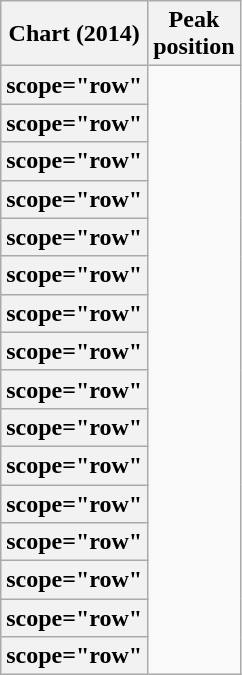<table class="wikitable sortable plainrowheaders" style="text-align:center">
<tr>
<th scope="col">Chart (2014)</th>
<th scope="col">Peak<br>position</th>
</tr>
<tr>
<th>scope="row" </th>
</tr>
<tr>
<th>scope="row" </th>
</tr>
<tr>
<th>scope="row" </th>
</tr>
<tr>
<th>scope="row" </th>
</tr>
<tr>
<th>scope="row" </th>
</tr>
<tr>
<th>scope="row" </th>
</tr>
<tr>
<th>scope="row" </th>
</tr>
<tr>
<th>scope="row" </th>
</tr>
<tr>
<th>scope="row" </th>
</tr>
<tr>
<th>scope="row" </th>
</tr>
<tr>
<th>scope="row" </th>
</tr>
<tr>
<th>scope="row" </th>
</tr>
<tr>
<th>scope="row" </th>
</tr>
<tr>
<th>scope="row" </th>
</tr>
<tr>
<th>scope="row" </th>
</tr>
<tr>
<th>scope="row" </th>
</tr>
</table>
